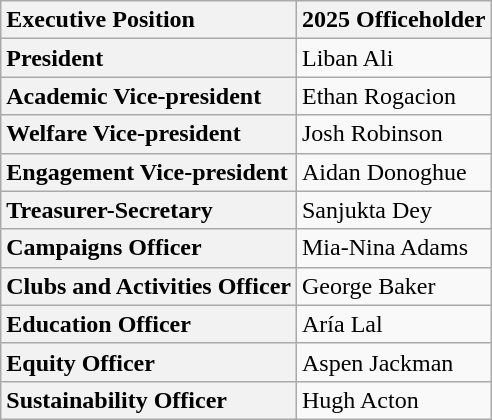<table class="wikitable">
<tr>
<th style="text-align: left;">Executive Position</th>
<th style="text-align: left;">2025 Officeholder</th>
</tr>
<tr>
<th style="text-align: left;">President</th>
<td>Liban Ali</td>
</tr>
<tr>
<th style="text-align: left;">Academic Vice-president</th>
<td>Ethan Rogacion</td>
</tr>
<tr>
<th style="text-align: left;">Welfare Vice-president</th>
<td>Josh Robinson</td>
</tr>
<tr>
<th style="text-align: left;">Engagement Vice-president</th>
<td>Aidan Donoghue</td>
</tr>
<tr>
<th style="text-align: left;">Treasurer-Secretary</th>
<td>Sanjukta Dey</td>
</tr>
<tr>
<th style="text-align: left;">Campaigns Officer</th>
<td>Mia-Nina Adams</td>
</tr>
<tr>
<th style="text-align: left;">Clubs and Activities Officer</th>
<td>George Baker</td>
</tr>
<tr>
<th style="text-align: left;">Education Officer</th>
<td>Aría Lal</td>
</tr>
<tr>
<th style="text-align: left;">Equity Officer</th>
<td>Aspen Jackman</td>
</tr>
<tr>
<th style="text-align: left;">Sustainability Officer</th>
<td>Hugh Acton</td>
</tr>
</table>
